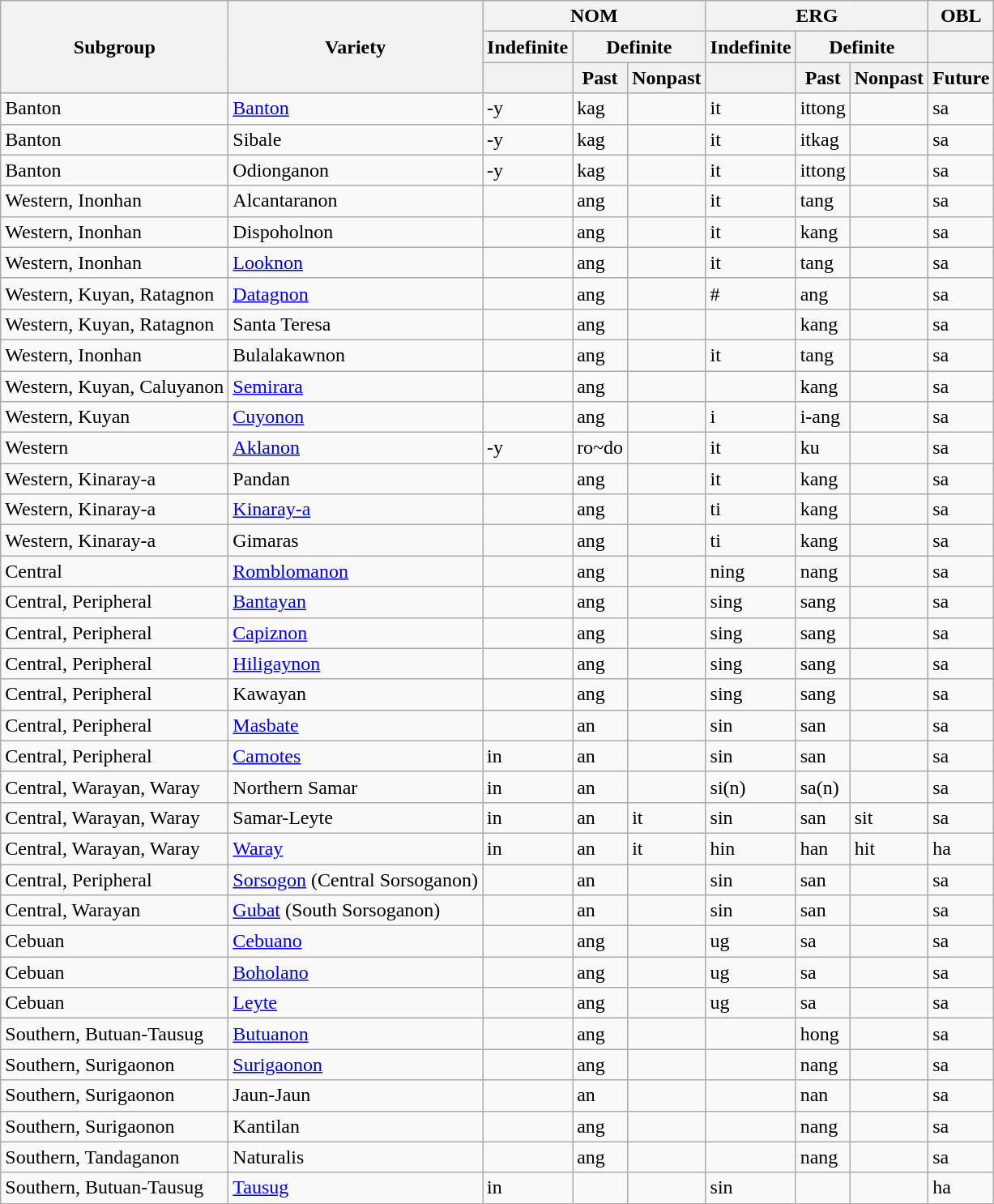<table class="wikitable sortable">
<tr>
<th rowspan="3">Subgroup</th>
<th rowspan="3">Variety</th>
<th colspan="3">NOM</th>
<th colspan="3">ERG</th>
<th>OBL</th>
</tr>
<tr>
<th>Indefinite</th>
<th colspan="2">Definite</th>
<th>Indefinite</th>
<th colspan="2">Definite</th>
<th></th>
</tr>
<tr>
<th></th>
<th>Past</th>
<th>Nonpast</th>
<th></th>
<th>Past</th>
<th>Nonpast</th>
<th>Future</th>
</tr>
<tr>
<td>Banton</td>
<td><a href='#'>Banton</a></td>
<td>-y</td>
<td>kag</td>
<td></td>
<td>it</td>
<td>ittong</td>
<td></td>
<td>sa</td>
</tr>
<tr>
<td>Banton</td>
<td>Sibale</td>
<td>-y</td>
<td>kag</td>
<td></td>
<td>it</td>
<td>itkag</td>
<td></td>
<td>sa</td>
</tr>
<tr>
<td>Banton</td>
<td>Odionganon</td>
<td>-y</td>
<td>kag</td>
<td></td>
<td>it</td>
<td>ittong</td>
<td></td>
<td>sa</td>
</tr>
<tr>
<td>Western, Inonhan</td>
<td>Alcantaranon</td>
<td></td>
<td>ang</td>
<td></td>
<td>it</td>
<td>tang</td>
<td></td>
<td>sa</td>
</tr>
<tr>
<td>Western, Inonhan</td>
<td>Dispoholnon</td>
<td></td>
<td>ang</td>
<td></td>
<td>it</td>
<td>kang</td>
<td></td>
<td>sa</td>
</tr>
<tr>
<td>Western, Inonhan</td>
<td><a href='#'>Looknon</a></td>
<td></td>
<td>ang</td>
<td></td>
<td>it</td>
<td>tang</td>
<td></td>
<td>sa</td>
</tr>
<tr>
<td>Western, Kuyan, Ratagnon</td>
<td><a href='#'>Datagnon</a></td>
<td></td>
<td>ang</td>
<td></td>
<td>#</td>
<td>ang</td>
<td></td>
<td>sa</td>
</tr>
<tr>
<td>Western, Kuyan, Ratagnon</td>
<td>Santa Teresa</td>
<td></td>
<td>ang</td>
<td></td>
<td></td>
<td>kang</td>
<td></td>
<td>sa</td>
</tr>
<tr>
<td>Western, Inonhan</td>
<td>Bulalakawnon</td>
<td></td>
<td>ang</td>
<td></td>
<td>it</td>
<td>tang</td>
<td></td>
<td>sa</td>
</tr>
<tr>
<td>Western, Kuyan, Caluyanon</td>
<td><a href='#'>Semirara</a></td>
<td></td>
<td>ang</td>
<td></td>
<td></td>
<td>kang</td>
<td></td>
<td>sa</td>
</tr>
<tr>
<td>Western, Kuyan</td>
<td><a href='#'>Cuyonon</a></td>
<td></td>
<td>ang</td>
<td></td>
<td>i</td>
<td>i-ang</td>
<td></td>
<td>sa</td>
</tr>
<tr>
<td>Western</td>
<td><a href='#'>Aklanon</a></td>
<td>-y</td>
<td>ro~do</td>
<td></td>
<td>it</td>
<td>ku</td>
<td></td>
<td>sa</td>
</tr>
<tr>
<td>Western, Kinaray-a</td>
<td>Pandan</td>
<td></td>
<td>ang</td>
<td></td>
<td>it</td>
<td>kang</td>
<td></td>
<td>sa</td>
</tr>
<tr>
<td>Western, Kinaray-a</td>
<td><a href='#'>Kinaray-a</a></td>
<td></td>
<td>ang</td>
<td></td>
<td>ti</td>
<td>kang</td>
<td></td>
<td>sa</td>
</tr>
<tr>
<td>Western, Kinaray-a</td>
<td>Gimaras</td>
<td></td>
<td>ang</td>
<td></td>
<td>ti</td>
<td>kang</td>
<td></td>
<td>sa</td>
</tr>
<tr>
<td>Central</td>
<td><a href='#'>Romblomanon</a></td>
<td></td>
<td>ang</td>
<td></td>
<td>ning</td>
<td>nang</td>
<td></td>
<td>sa</td>
</tr>
<tr>
<td>Central, Peripheral</td>
<td><a href='#'>Bantayan</a></td>
<td></td>
<td>ang</td>
<td></td>
<td>sing</td>
<td>sang</td>
<td></td>
<td>sa</td>
</tr>
<tr>
<td>Central, Peripheral</td>
<td><a href='#'>Capiznon</a></td>
<td></td>
<td>ang</td>
<td></td>
<td>sing</td>
<td>sang</td>
<td></td>
<td>sa</td>
</tr>
<tr>
<td>Central, Peripheral</td>
<td><a href='#'>Hiligaynon</a></td>
<td></td>
<td>ang</td>
<td></td>
<td>sing</td>
<td>sang</td>
<td></td>
<td>sa</td>
</tr>
<tr>
<td>Central, Peripheral</td>
<td>Kawayan</td>
<td></td>
<td>ang</td>
<td></td>
<td>sing</td>
<td>sang</td>
<td></td>
<td>sa</td>
</tr>
<tr>
<td>Central, Peripheral</td>
<td><a href='#'>Masbate</a></td>
<td></td>
<td>an</td>
<td></td>
<td>sin</td>
<td>san</td>
<td></td>
<td>sa</td>
</tr>
<tr>
<td>Central, Peripheral</td>
<td><a href='#'>Camotes</a></td>
<td>in</td>
<td>an</td>
<td></td>
<td>sin</td>
<td>san</td>
<td></td>
<td>sa</td>
</tr>
<tr>
<td>Central, Warayan, Waray</td>
<td>Northern Samar</td>
<td>in</td>
<td>an</td>
<td></td>
<td>si(n)</td>
<td>sa(n)</td>
<td></td>
<td>sa</td>
</tr>
<tr>
<td>Central, Warayan, Waray</td>
<td>Samar-Leyte</td>
<td>in</td>
<td>an</td>
<td>it</td>
<td>sin</td>
<td>san</td>
<td>sit</td>
<td>sa</td>
</tr>
<tr>
<td>Central, Warayan, Waray</td>
<td><a href='#'>Waray</a></td>
<td>in</td>
<td>an</td>
<td>it</td>
<td>hin</td>
<td>han</td>
<td>hit</td>
<td>ha</td>
</tr>
<tr>
<td>Central, Peripheral</td>
<td><a href='#'>Sorsogon</a> (Central Sorsoganon)</td>
<td></td>
<td>an</td>
<td></td>
<td>sin</td>
<td>san</td>
<td></td>
<td>sa</td>
</tr>
<tr>
<td>Central, Warayan</td>
<td><a href='#'>Gubat</a> (South Sorsoganon)</td>
<td></td>
<td>an</td>
<td></td>
<td>sin</td>
<td>san</td>
<td></td>
<td>sa</td>
</tr>
<tr>
<td>Cebuan</td>
<td><a href='#'>Cebuano</a></td>
<td></td>
<td>ang</td>
<td></td>
<td>ug</td>
<td>sa</td>
<td></td>
<td>sa</td>
</tr>
<tr>
<td>Cebuan</td>
<td><a href='#'>Boholano</a></td>
<td></td>
<td>ang</td>
<td></td>
<td>ug</td>
<td>sa</td>
<td></td>
<td>sa</td>
</tr>
<tr>
<td>Cebuan</td>
<td><a href='#'>Leyte</a></td>
<td></td>
<td>ang</td>
<td></td>
<td>ug</td>
<td>sa</td>
<td></td>
<td>sa</td>
</tr>
<tr>
<td>Southern, Butuan-Tausug</td>
<td><a href='#'>Butuanon</a></td>
<td></td>
<td>ang</td>
<td></td>
<td></td>
<td>hong</td>
<td></td>
<td>sa</td>
</tr>
<tr>
<td>Southern, Surigaonon</td>
<td><a href='#'>Surigaonon</a></td>
<td></td>
<td>ang</td>
<td></td>
<td></td>
<td>nang</td>
<td></td>
<td>sa</td>
</tr>
<tr>
<td>Southern, Surigaonon</td>
<td>Jaun-Jaun</td>
<td></td>
<td>an</td>
<td></td>
<td></td>
<td>nan</td>
<td></td>
<td>sa</td>
</tr>
<tr>
<td>Southern, Surigaonon</td>
<td>Kantilan</td>
<td></td>
<td>ang</td>
<td></td>
<td></td>
<td>nang</td>
<td></td>
<td>sa</td>
</tr>
<tr>
<td>Southern, Tandaganon</td>
<td>Naturalis</td>
<td></td>
<td>ang</td>
<td></td>
<td></td>
<td>nang</td>
<td></td>
<td>sa</td>
</tr>
<tr>
<td>Southern, Butuan-Tausug</td>
<td><a href='#'>Tausug</a></td>
<td>in</td>
<td></td>
<td></td>
<td>sin</td>
<td></td>
<td></td>
<td>ha</td>
</tr>
</table>
